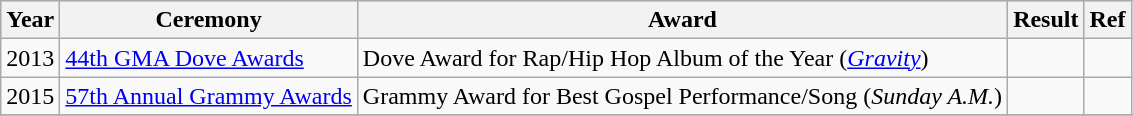<table class="wikitable">
<tr style="background:#ccc; text-align:center;">
<th scope="col">Year</th>
<th scope="col">Ceremony</th>
<th scope="col">Award</th>
<th scope="col">Result</th>
<th>Ref</th>
</tr>
<tr>
<td>2013</td>
<td><a href='#'>44th GMA Dove Awards</a></td>
<td>Dove Award for Rap/Hip Hop Album of the Year (<em><a href='#'>Gravity</a></em>)</td>
<td></td>
<td style="text-align:center;"></td>
</tr>
<tr>
<td>2015</td>
<td><a href='#'>57th Annual Grammy Awards</a></td>
<td>Grammy Award for Best Gospel Performance/Song (<em>Sunday A.M.</em>)</td>
<td></td>
<td style="text-align:center;"></td>
</tr>
<tr>
</tr>
</table>
